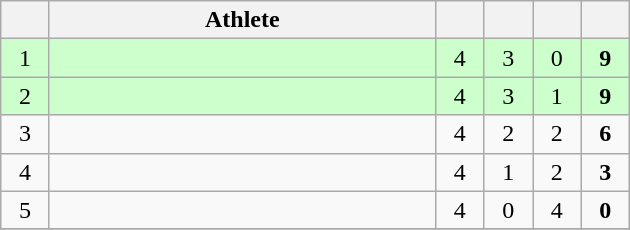<table class="wikitable" style="text-align: center; font-size:100% ">
<tr>
<th width=25></th>
<th width=250>Athlete</th>
<th width=25></th>
<th width=25></th>
<th width=25></th>
<th width=25></th>
</tr>
<tr bgcolor="ccffcc">
<td>1</td>
<td align=left></td>
<td>4</td>
<td>3</td>
<td>0</td>
<td><strong>9</strong></td>
</tr>
<tr bgcolor="ccffcc">
<td>2</td>
<td align=left></td>
<td>4</td>
<td>3</td>
<td>1</td>
<td><strong>9</strong></td>
</tr>
<tr>
<td>3</td>
<td align=left></td>
<td>4</td>
<td>2</td>
<td>2</td>
<td><strong>6</strong></td>
</tr>
<tr>
<td>4</td>
<td align=left></td>
<td>4</td>
<td>1</td>
<td>2</td>
<td><strong>3</strong></td>
</tr>
<tr>
<td>5</td>
<td align=left></td>
<td>4</td>
<td>0</td>
<td>4</td>
<td><strong>0</strong></td>
</tr>
<tr>
</tr>
</table>
